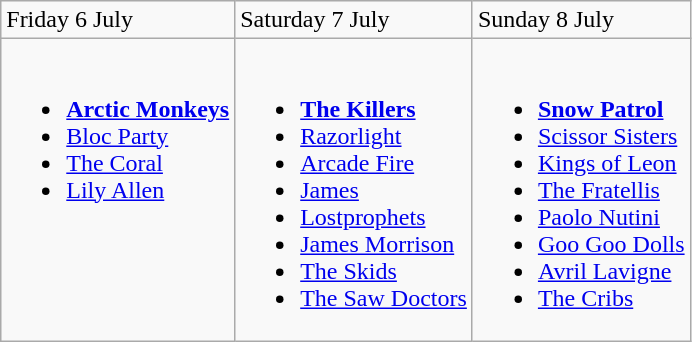<table class="wikitable">
<tr>
<td>Friday 6 July</td>
<td>Saturday 7 July</td>
<td>Sunday 8 July</td>
</tr>
<tr valign="top">
<td><br><ul><li><strong><a href='#'>Arctic Monkeys</a></strong></li><li><a href='#'>Bloc Party</a></li><li><a href='#'>The Coral</a></li><li><a href='#'>Lily Allen</a></li></ul></td>
<td><br><ul><li><strong><a href='#'>The Killers</a></strong></li><li><a href='#'>Razorlight</a></li><li><a href='#'>Arcade Fire</a></li><li><a href='#'>James</a></li><li><a href='#'>Lostprophets</a></li><li><a href='#'>James Morrison</a></li><li><a href='#'>The Skids</a></li><li><a href='#'>The Saw Doctors</a></li></ul></td>
<td><br><ul><li><strong><a href='#'>Snow Patrol</a></strong></li><li><a href='#'>Scissor Sisters</a></li><li><a href='#'>Kings of Leon</a></li><li><a href='#'>The Fratellis</a></li><li><a href='#'>Paolo Nutini</a></li><li><a href='#'>Goo Goo Dolls</a></li><li><a href='#'>Avril Lavigne</a></li><li><a href='#'>The Cribs</a></li></ul></td>
</tr>
</table>
